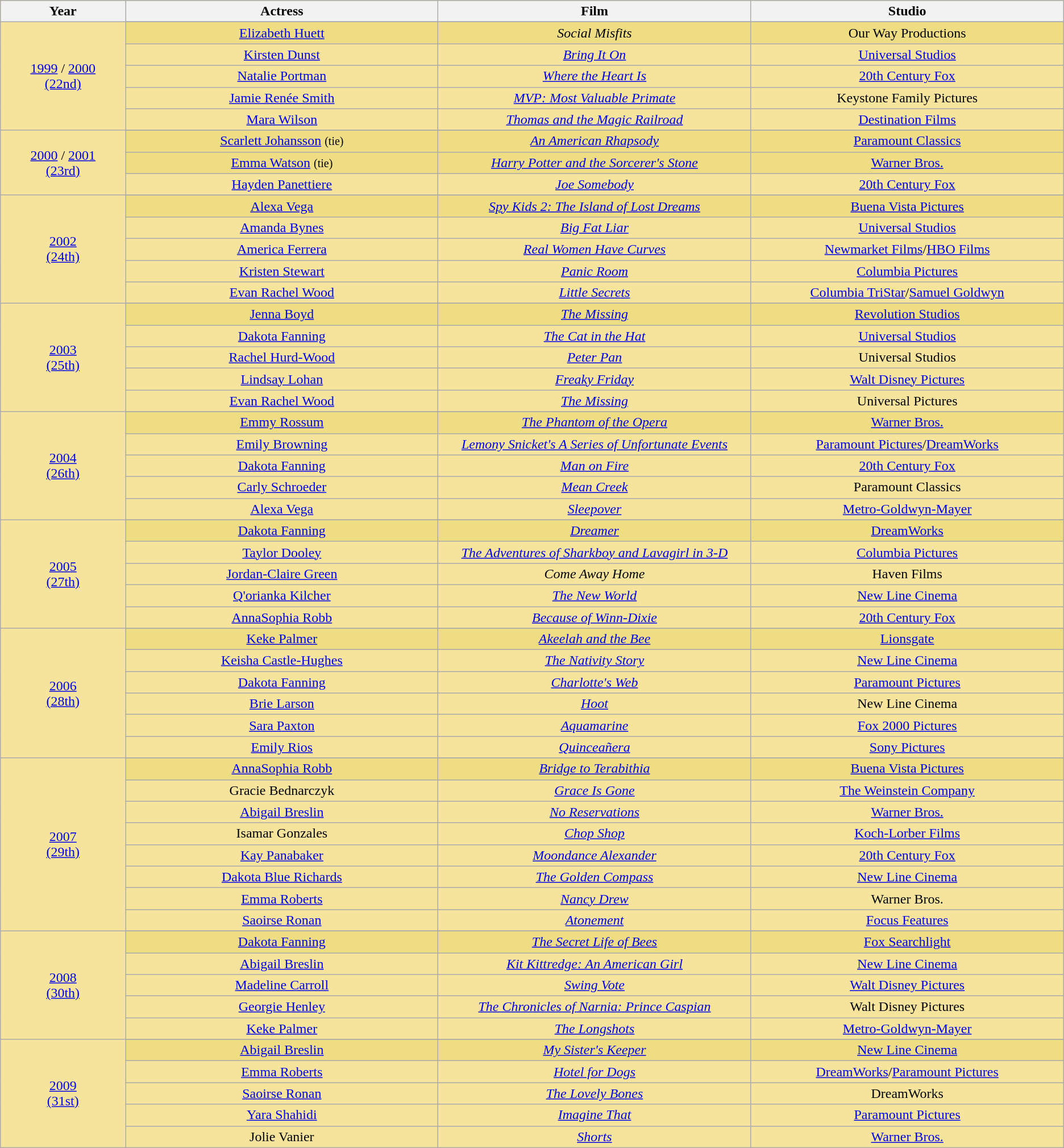<table class="wikitable" rowspan=2 style="text-align: center; background: #f6e39c">
<tr bgcolor="#f6e39c">
<th width="8%">Year</th>
<th width="20%">Actress</th>
<th width="20%">Film</th>
<th width="20%">Studio</th>
</tr>
<tr>
<td rowspan=6 style="text-align:center"><a href='#'>1999</a> / <a href='#'>2000</a><br><a href='#'>(22nd)</a></td>
</tr>
<tr style="background:#EEDD82">
<td><a href='#'>Elizabeth Huett</a></td>
<td><em>Social Misfits</em></td>
<td>Our Way Productions</td>
</tr>
<tr>
<td><a href='#'>Kirsten Dunst</a></td>
<td><em><a href='#'>Bring It On</a></em></td>
<td><a href='#'>Universal Studios</a></td>
</tr>
<tr>
<td><a href='#'>Natalie Portman</a></td>
<td><em><a href='#'>Where the Heart Is</a></em></td>
<td><a href='#'>20th Century Fox</a></td>
</tr>
<tr>
<td><a href='#'>Jamie Renée Smith</a></td>
<td><em><a href='#'>MVP: Most Valuable Primate</a></em></td>
<td>Keystone Family Pictures</td>
</tr>
<tr>
<td><a href='#'>Mara Wilson</a></td>
<td><em><a href='#'>Thomas and the Magic Railroad</a></em></td>
<td><a href='#'>Destination Films</a></td>
</tr>
<tr>
<td rowspan=4 style="text-align:center"><a href='#'>2000</a> / <a href='#'>2001</a><br><a href='#'>(23rd)</a></td>
</tr>
<tr style="background:#EEDD82">
<td><a href='#'>Scarlett Johansson</a> <small>(tie)</small></td>
<td><em><a href='#'>An American Rhapsody</a></em></td>
<td><a href='#'>Paramount Classics</a></td>
</tr>
<tr style="background:#EEDD82">
<td><a href='#'>Emma Watson</a> <small>(tie)</small></td>
<td><em><a href='#'>Harry Potter and the Sorcerer's Stone</a></em></td>
<td><a href='#'>Warner Bros.</a></td>
</tr>
<tr>
<td><a href='#'>Hayden Panettiere</a></td>
<td><em><a href='#'>Joe Somebody</a></em></td>
<td><a href='#'>20th Century Fox</a></td>
</tr>
<tr>
<td rowspan=6 style="text-align:center"><a href='#'>2002</a><br><a href='#'>(24th)</a></td>
</tr>
<tr style="background:#EEDD82">
<td><a href='#'>Alexa Vega</a></td>
<td><em><a href='#'>Spy Kids 2: The Island of Lost Dreams</a></em></td>
<td><a href='#'>Buena Vista Pictures</a></td>
</tr>
<tr>
<td><a href='#'>Amanda Bynes</a></td>
<td><em><a href='#'>Big Fat Liar</a></em></td>
<td><a href='#'>Universal Studios</a></td>
</tr>
<tr>
<td><a href='#'>America Ferrera</a></td>
<td><em><a href='#'>Real Women Have Curves</a></em></td>
<td><a href='#'>Newmarket Films</a>/<a href='#'>HBO Films</a></td>
</tr>
<tr>
<td><a href='#'>Kristen Stewart</a></td>
<td><em><a href='#'>Panic Room</a></em></td>
<td><a href='#'>Columbia Pictures</a></td>
</tr>
<tr>
<td><a href='#'>Evan Rachel Wood</a></td>
<td><em><a href='#'>Little Secrets</a></em></td>
<td><a href='#'>Columbia TriStar</a>/<a href='#'>Samuel Goldwyn</a></td>
</tr>
<tr>
<td rowspan=6 style="text-align:center"><a href='#'>2003</a><br><a href='#'>(25th)</a></td>
</tr>
<tr style="background:#EEDD82">
<td><a href='#'>Jenna Boyd</a></td>
<td><em><a href='#'>The Missing</a></em></td>
<td><a href='#'>Revolution Studios</a></td>
</tr>
<tr>
<td><a href='#'>Dakota Fanning</a></td>
<td><em><a href='#'>The Cat in the Hat</a></em></td>
<td><a href='#'>Universal Studios</a></td>
</tr>
<tr>
<td><a href='#'>Rachel Hurd-Wood</a></td>
<td><em><a href='#'>Peter Pan</a></em></td>
<td>Universal Studios</td>
</tr>
<tr>
<td><a href='#'>Lindsay Lohan</a></td>
<td><em><a href='#'>Freaky Friday</a></em></td>
<td><a href='#'>Walt Disney Pictures</a></td>
</tr>
<tr>
<td><a href='#'>Evan Rachel Wood</a></td>
<td><em><a href='#'>The Missing</a></em></td>
<td>Universal Pictures</td>
</tr>
<tr>
<td rowspan=6 style="text-align:center"><a href='#'>2004</a><br><a href='#'>(26th)</a></td>
</tr>
<tr style="background:#EEDD82">
<td><a href='#'>Emmy Rossum</a></td>
<td><em><a href='#'>The Phantom of the Opera</a></em></td>
<td><a href='#'>Warner Bros.</a></td>
</tr>
<tr>
<td><a href='#'>Emily Browning</a></td>
<td><em><a href='#'>Lemony Snicket's A Series of Unfortunate Events</a></em></td>
<td><a href='#'>Paramount Pictures</a>/<a href='#'>DreamWorks</a></td>
</tr>
<tr>
<td><a href='#'>Dakota Fanning</a></td>
<td><em><a href='#'>Man on Fire</a></em></td>
<td><a href='#'>20th Century Fox</a></td>
</tr>
<tr>
<td><a href='#'>Carly Schroeder</a></td>
<td><em><a href='#'>Mean Creek</a></em></td>
<td>Paramount Classics</td>
</tr>
<tr>
<td><a href='#'>Alexa Vega</a></td>
<td><em><a href='#'>Sleepover</a></em></td>
<td><a href='#'>Metro-Goldwyn-Mayer</a></td>
</tr>
<tr>
<td rowspan=6 style="text-align:center"><a href='#'>2005</a><br><a href='#'>(27th)</a></td>
</tr>
<tr style="background:#EEDD82">
<td><a href='#'>Dakota Fanning</a></td>
<td><em><a href='#'>Dreamer</a></em></td>
<td><a href='#'>DreamWorks</a></td>
</tr>
<tr>
<td><a href='#'>Taylor Dooley</a></td>
<td><em><a href='#'>The Adventures of Sharkboy and Lavagirl in 3-D</a></em></td>
<td><a href='#'>Columbia Pictures</a></td>
</tr>
<tr>
<td><a href='#'>Jordan-Claire Green</a></td>
<td><em>Come Away Home</em></td>
<td>Haven Films</td>
</tr>
<tr>
<td><a href='#'>Q'orianka Kilcher</a></td>
<td><em><a href='#'>The New World</a></em></td>
<td><a href='#'>New Line Cinema</a></td>
</tr>
<tr>
<td><a href='#'>AnnaSophia Robb</a></td>
<td><em><a href='#'>Because of Winn-Dixie</a></em></td>
<td><a href='#'>20th Century Fox</a></td>
</tr>
<tr>
<td rowspan=7 style="text-align:center"><a href='#'>2006</a><br><a href='#'>(28th)</a></td>
</tr>
<tr style="background:#EEDD82">
<td><a href='#'>Keke Palmer</a></td>
<td><em><a href='#'>Akeelah and the Bee</a></em></td>
<td><a href='#'>Lionsgate</a></td>
</tr>
<tr>
<td><a href='#'>Keisha Castle-Hughes</a></td>
<td><em><a href='#'>The Nativity Story</a></em></td>
<td><a href='#'>New Line Cinema</a></td>
</tr>
<tr>
<td><a href='#'>Dakota Fanning</a></td>
<td><em><a href='#'>Charlotte's Web</a></em></td>
<td><a href='#'>Paramount Pictures</a></td>
</tr>
<tr>
<td><a href='#'>Brie Larson</a></td>
<td><em><a href='#'>Hoot</a></em></td>
<td>New Line Cinema</td>
</tr>
<tr>
<td><a href='#'>Sara Paxton</a></td>
<td><em><a href='#'>Aquamarine</a></em></td>
<td><a href='#'>Fox 2000 Pictures</a></td>
</tr>
<tr>
<td><a href='#'>Emily Rios</a></td>
<td><em><a href='#'>Quinceañera</a></em></td>
<td><a href='#'>Sony Pictures</a></td>
</tr>
<tr>
<td rowspan=9 style="text-align:center"><a href='#'>2007</a><br><a href='#'>(29th)</a></td>
</tr>
<tr style="background:#EEDD82">
<td><a href='#'>AnnaSophia Robb</a></td>
<td><em><a href='#'>Bridge to Terabithia</a></em></td>
<td><a href='#'>Buena Vista Pictures</a></td>
</tr>
<tr>
<td>Gracie Bednarczyk</td>
<td><em><a href='#'>Grace Is Gone</a></em></td>
<td><a href='#'>The Weinstein Company</a></td>
</tr>
<tr>
<td><a href='#'>Abigail Breslin</a></td>
<td><em><a href='#'>No Reservations</a></em></td>
<td><a href='#'>Warner Bros.</a></td>
</tr>
<tr>
<td>Isamar Gonzales</td>
<td><em><a href='#'>Chop Shop</a></em></td>
<td><a href='#'>Koch-Lorber Films</a></td>
</tr>
<tr>
<td><a href='#'>Kay Panabaker</a></td>
<td><em><a href='#'>Moondance Alexander</a></em></td>
<td><a href='#'>20th Century Fox</a></td>
</tr>
<tr>
<td><a href='#'>Dakota Blue Richards</a></td>
<td><em><a href='#'>The Golden Compass</a></em></td>
<td><a href='#'>New Line Cinema</a></td>
</tr>
<tr>
<td><a href='#'>Emma Roberts</a></td>
<td><em><a href='#'>Nancy Drew</a></em></td>
<td>Warner Bros.</td>
</tr>
<tr>
<td><a href='#'>Saoirse Ronan</a></td>
<td><em><a href='#'>Atonement</a></em></td>
<td><a href='#'>Focus Features</a></td>
</tr>
<tr>
<td rowspan=6 style="text-align:center"><a href='#'>2008</a><br><a href='#'>(30th)</a></td>
</tr>
<tr style="background:#EEDD82">
<td><a href='#'>Dakota Fanning</a></td>
<td><em><a href='#'>The Secret Life of Bees</a></em></td>
<td><a href='#'>Fox Searchlight</a></td>
</tr>
<tr>
<td><a href='#'>Abigail Breslin</a></td>
<td><em><a href='#'>Kit Kittredge: An American Girl</a></em></td>
<td><a href='#'>New Line Cinema</a></td>
</tr>
<tr>
<td><a href='#'>Madeline Carroll</a></td>
<td><em><a href='#'>Swing Vote</a></em></td>
<td><a href='#'>Walt Disney Pictures</a></td>
</tr>
<tr>
<td><a href='#'>Georgie Henley</a></td>
<td><em><a href='#'>The Chronicles of Narnia: Prince Caspian</a></em></td>
<td>Walt Disney Pictures</td>
</tr>
<tr>
<td><a href='#'>Keke Palmer</a></td>
<td><em><a href='#'>The Longshots</a></em></td>
<td><a href='#'>Metro-Goldwyn-Mayer</a></td>
</tr>
<tr>
<td rowspan=6 style="text-align:center"><a href='#'>2009</a><br><a href='#'>(31st)</a></td>
</tr>
<tr style="background:#EEDD82">
<td><a href='#'>Abigail Breslin</a></td>
<td><em><a href='#'>My Sister's Keeper</a></em></td>
<td><a href='#'>New Line Cinema</a></td>
</tr>
<tr>
<td><a href='#'>Emma Roberts</a></td>
<td><em><a href='#'>Hotel for Dogs</a></em></td>
<td><a href='#'>DreamWorks</a>/<a href='#'>Paramount Pictures</a></td>
</tr>
<tr>
<td><a href='#'>Saoirse Ronan</a></td>
<td><em><a href='#'>The Lovely Bones</a></em></td>
<td>DreamWorks</td>
</tr>
<tr>
<td><a href='#'>Yara Shahidi</a></td>
<td><em><a href='#'>Imagine That</a></em></td>
<td><a href='#'>Paramount Pictures</a></td>
</tr>
<tr>
<td>Jolie Vanier</td>
<td><em><a href='#'>Shorts</a></em></td>
<td><a href='#'>Warner Bros.</a></td>
</tr>
</table>
